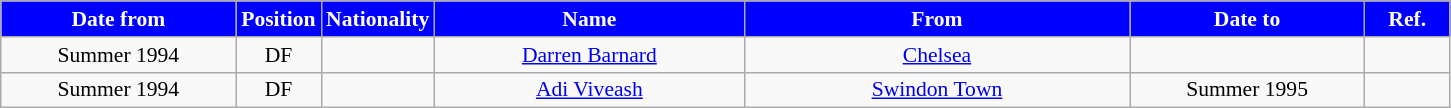<table class="wikitable"  style="text-align:center; font-size:90%; ">
<tr>
<th style="background:#00f; color:white; width:150px;">Date from</th>
<th style="background:#00f; color:white; width:50px;">Position</th>
<th style="background:#00f; color:white; width:50px;">Nationality</th>
<th style="background:#00f; color:white; width:200px;">Name</th>
<th style="background:#00f; color:white; width:250px;">From</th>
<th style="background:#00f; color:white; width:150px;">Date to</th>
<th style="background:#00f; color:white; width:50px;">Ref.</th>
</tr>
<tr>
<td>Summer 1994</td>
<td>DF</td>
<td></td>
<td><a href='#'>Darren Barnard</a></td>
<td><a href='#'>Chelsea</a></td>
<td></td>
<td></td>
</tr>
<tr>
<td>Summer 1994</td>
<td>DF</td>
<td></td>
<td><a href='#'>Adi Viveash</a></td>
<td><a href='#'>Swindon Town</a></td>
<td>Summer 1995</td>
<td></td>
</tr>
</table>
